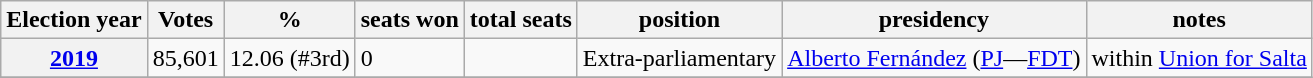<table class="wikitable">
<tr>
<th>Election year</th>
<th>Votes</th>
<th>%</th>
<th>seats won</th>
<th>total seats</th>
<th>position</th>
<th>presidency</th>
<th>notes</th>
</tr>
<tr>
<th><a href='#'>2019</a></th>
<td>85,601</td>
<td>12.06 (#3rd)</td>
<td>0</td>
<td></td>
<td>Extra-parliamentary</td>
<td><a href='#'>Alberto Fernández</a> (<a href='#'>PJ</a>—<a href='#'>FDT</a>)</td>
<td>within <a href='#'>Union for Salta</a></td>
</tr>
<tr>
</tr>
</table>
